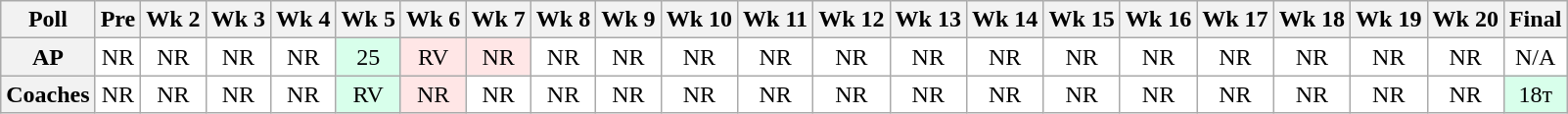<table class="wikitable" style="white-space:nowrap;text-align:center;">
<tr>
<th>Poll</th>
<th>Pre</th>
<th>Wk 2</th>
<th>Wk 3</th>
<th>Wk 4</th>
<th>Wk 5</th>
<th>Wk 6</th>
<th>Wk 7</th>
<th>Wk 8</th>
<th>Wk 9</th>
<th>Wk 10</th>
<th>Wk 11</th>
<th>Wk 12</th>
<th>Wk 13</th>
<th>Wk 14</th>
<th>Wk 15</th>
<th>Wk 16</th>
<th>Wk 17</th>
<th>Wk 18</th>
<th>Wk 19</th>
<th>Wk 20</th>
<th>Final</th>
</tr>
<tr>
<th>AP</th>
<td style="background:#FFF;">NR</td>
<td style="background:#FFF;">NR</td>
<td style="background:#FFF;">NR</td>
<td style="background:#FFF;">NR</td>
<td style="background:#d8ffeb;">25</td>
<td style="background:#ffe6e6;">RV</td>
<td style="background:#ffe6e6;">NR</td>
<td style="background:#FFF;">NR</td>
<td style="background:#FFF;">NR</td>
<td style="background:#FFF;">NR</td>
<td style="background:#FFF;">NR</td>
<td style="background:#FFF;">NR</td>
<td style="background:#FFF;">NR</td>
<td style="background:#FFF;">NR</td>
<td style="background:#FFF;">NR</td>
<td style="background:#FFF;">NR</td>
<td style="background:#FFF;">NR</td>
<td style="background:#FFF;">NR</td>
<td style="background:#FFF;">NR</td>
<td style="background:#FFF;">NR</td>
<td style="background:#FFF;">N/A</td>
</tr>
<tr>
<th>Coaches</th>
<td style="background:#FFF;">NR</td>
<td style="background:#FFF;">NR</td>
<td style="background:#FFF;">NR</td>
<td style="background:#FFF;">NR</td>
<td style="background:#d8ffeb;">RV</td>
<td style="background:#ffe6e6;">NR</td>
<td style="background:#FFF;">NR</td>
<td style="background:#FFF;">NR</td>
<td style="background:#FFF;">NR</td>
<td style="background:#FFF;">NR</td>
<td style="background:#FFF;">NR</td>
<td style="background:#FFF;">NR</td>
<td style="background:#FFF;">NR</td>
<td style="background:#FFF;">NR</td>
<td style="background:#FFF;">NR</td>
<td style="background:#FFF;">NR</td>
<td style="background:#FFF;">NR</td>
<td style="background:#FFF;">NR</td>
<td style="background:#FFF;">NR</td>
<td style="background:#FFF;">NR</td>
<td style="background:#d8ffeb;">18т</td>
</tr>
</table>
